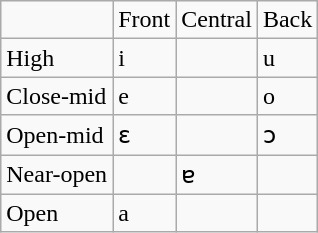<table class="wikitable">
<tr>
<td></td>
<td>Front</td>
<td>Central</td>
<td>Back</td>
</tr>
<tr>
<td>High</td>
<td>i</td>
<td></td>
<td>u</td>
</tr>
<tr>
<td>Close-mid</td>
<td>e</td>
<td></td>
<td>o</td>
</tr>
<tr>
<td>Open-mid</td>
<td>ɛ</td>
<td></td>
<td>ɔ</td>
</tr>
<tr>
<td>Near-open</td>
<td></td>
<td>ɐ</td>
<td></td>
</tr>
<tr>
<td>Open</td>
<td>a</td>
<td></td>
<td></td>
</tr>
</table>
